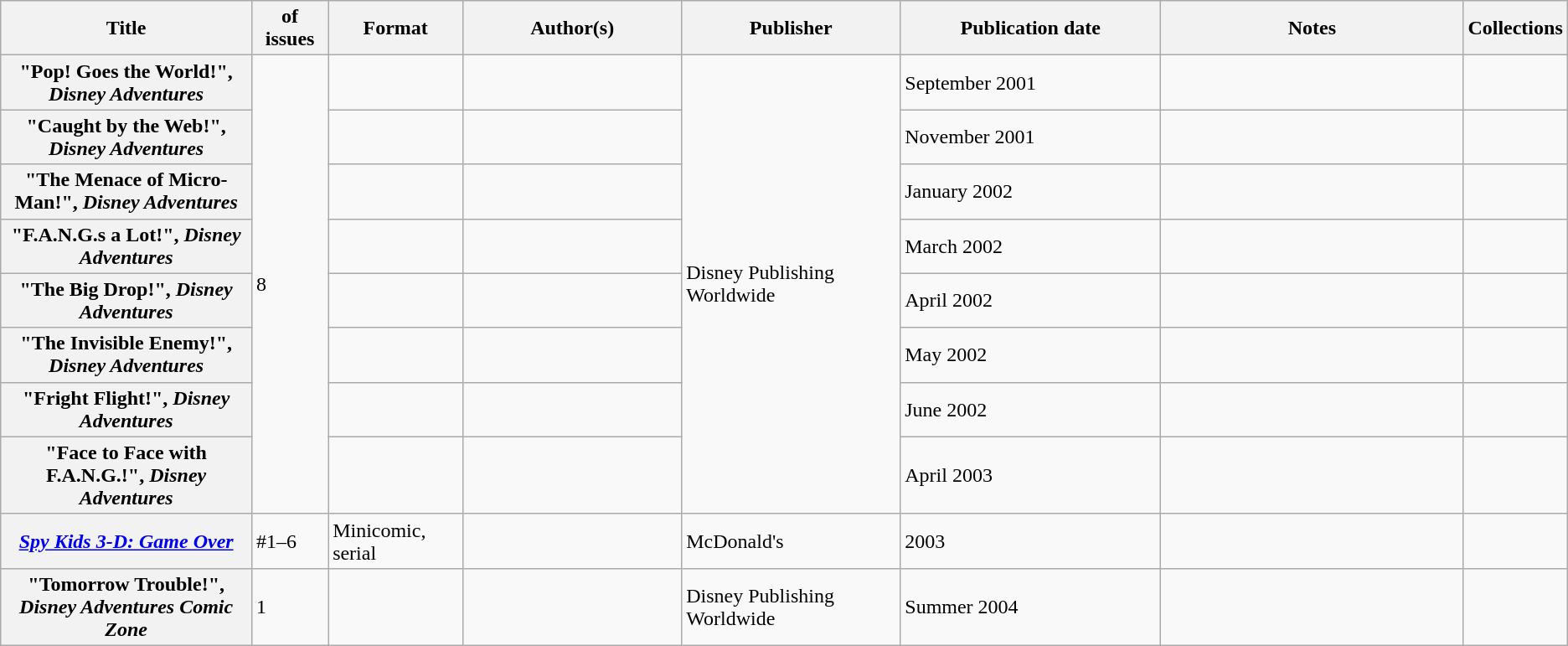<table class="wikitable">
<tr>
<th>Title</th>
<th style="width:40pt"> of issues</th>
<th style="width:75pt">Format</th>
<th style="width:125pt">Author(s)</th>
<th style="width:125pt">Publisher</th>
<th style="width:150pt">Publication date</th>
<th style="width:175pt">Notes</th>
<th>Collections</th>
</tr>
<tr>
<th>"Pop! Goes the World!", <em>Disney Adventures</em></th>
<td rowspan="8">8</td>
<td></td>
<td></td>
<td rowspan="8">Disney Publishing Worldwide</td>
<td>September 2001</td>
<td></td>
<td></td>
</tr>
<tr>
<th>"Caught by the Web!", <em>Disney Adventures</em></th>
<td></td>
<td></td>
<td>November 2001</td>
<td></td>
<td></td>
</tr>
<tr>
<th>"The Menace of Micro-Man!", <em>Disney Adventures</em></th>
<td></td>
<td></td>
<td>January 2002</td>
<td></td>
<td></td>
</tr>
<tr>
<th>"F.A.N.G.s a Lot!", <em>Disney Adventures</em></th>
<td></td>
<td></td>
<td>March 2002</td>
<td></td>
<td></td>
</tr>
<tr>
<th>"The Big Drop!", <em>Disney Adventures</em></th>
<td></td>
<td></td>
<td>April 2002</td>
<td></td>
<td></td>
</tr>
<tr>
<th>"The Invisible Enemy!", <em>Disney Adventures</em></th>
<td></td>
<td></td>
<td>May 2002</td>
<td></td>
<td></td>
</tr>
<tr>
<th>"Fright Flight!", <em>Disney Adventures</em></th>
<td></td>
<td></td>
<td>June 2002</td>
<td></td>
<td></td>
</tr>
<tr>
<th>"Face to Face with F.A.N.G.!", <em>Disney Adventures</em></th>
<td></td>
<td></td>
<td>April 2003</td>
<td></td>
<td></td>
</tr>
<tr>
<th><em><a href='#'>Spy Kids 3-D: Game Over</a></em></th>
<td>#1–6</td>
<td>Minicomic, serial</td>
<td></td>
<td>McDonald's</td>
<td>2003</td>
<td></td>
<td></td>
</tr>
<tr>
<th>"Tomorrow Trouble!", <em>Disney Adventures Comic Zone</em></th>
<td>1</td>
<td></td>
<td></td>
<td>Disney Publishing Worldwide</td>
<td>Summer 2004</td>
<td></td>
<td></td>
</tr>
</table>
